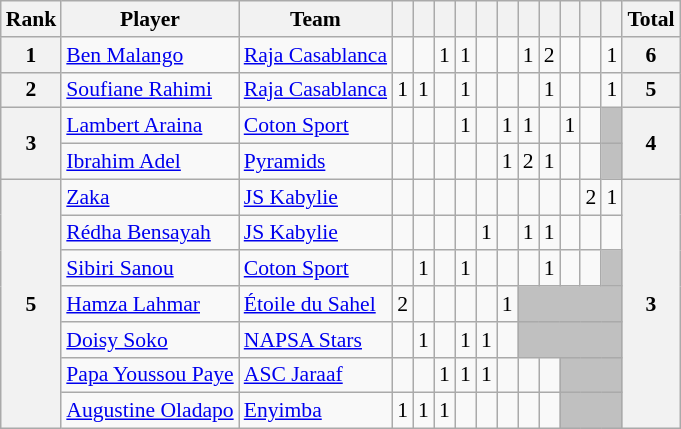<table class="wikitable" style="text-align:center; font-size:90%">
<tr>
<th>Rank</th>
<th>Player</th>
<th>Team</th>
<th></th>
<th></th>
<th></th>
<th></th>
<th></th>
<th></th>
<th></th>
<th></th>
<th></th>
<th></th>
<th></th>
<th>Total</th>
</tr>
<tr>
<th>1</th>
<td align=left> <a href='#'>Ben Malango</a></td>
<td align=left> <a href='#'>Raja Casablanca</a></td>
<td></td>
<td></td>
<td>1</td>
<td>1</td>
<td></td>
<td></td>
<td>1</td>
<td>2</td>
<td></td>
<td></td>
<td>1</td>
<th>6</th>
</tr>
<tr>
<th rowspan=1>2</th>
<td align=left> <a href='#'>Soufiane Rahimi</a></td>
<td align=left> <a href='#'>Raja Casablanca</a></td>
<td>1</td>
<td>1</td>
<td></td>
<td>1</td>
<td></td>
<td></td>
<td></td>
<td>1</td>
<td></td>
<td></td>
<td>1</td>
<th rowspan=1>5</th>
</tr>
<tr>
<th rowspan=2>3</th>
<td align=left> <a href='#'>Lambert Araina</a></td>
<td align=left> <a href='#'>Coton Sport</a></td>
<td></td>
<td></td>
<td></td>
<td>1</td>
<td></td>
<td>1</td>
<td>1</td>
<td></td>
<td>1</td>
<td></td>
<td bgcolor=silver colspan=1></td>
<th rowspan=2>4</th>
</tr>
<tr>
<td align=left> <a href='#'>Ibrahim Adel</a></td>
<td align=left> <a href='#'>Pyramids</a></td>
<td></td>
<td></td>
<td></td>
<td></td>
<td></td>
<td>1</td>
<td>2</td>
<td>1</td>
<td></td>
<td></td>
<td bgcolor=silver colspan=1></td>
</tr>
<tr>
<th rowspan=7>5</th>
<td align=left> <a href='#'>Zaka</a></td>
<td align=left> <a href='#'>JS Kabylie</a></td>
<td></td>
<td></td>
<td></td>
<td></td>
<td></td>
<td></td>
<td></td>
<td></td>
<td></td>
<td>2</td>
<td>1</td>
<th rowspan=7>3</th>
</tr>
<tr>
<td align=left> <a href='#'>Rédha Bensayah</a></td>
<td align=left> <a href='#'>JS Kabylie</a></td>
<td></td>
<td></td>
<td></td>
<td></td>
<td>1</td>
<td></td>
<td>1</td>
<td>1</td>
<td></td>
<td></td>
<td></td>
</tr>
<tr>
<td align=left> <a href='#'>Sibiri Sanou</a></td>
<td align=left> <a href='#'>Coton Sport</a></td>
<td></td>
<td>1</td>
<td></td>
<td>1</td>
<td></td>
<td></td>
<td></td>
<td>1</td>
<td></td>
<td></td>
<td bgcolor=silver colspan=1></td>
</tr>
<tr>
<td align=left> <a href='#'>Hamza Lahmar</a></td>
<td align=left> <a href='#'>Étoile du Sahel</a></td>
<td>2</td>
<td></td>
<td></td>
<td></td>
<td></td>
<td>1</td>
<td bgcolor=silver colspan=5></td>
</tr>
<tr>
<td align=left> <a href='#'>Doisy Soko</a></td>
<td align=left> <a href='#'>NAPSA Stars</a></td>
<td></td>
<td>1</td>
<td></td>
<td>1</td>
<td>1</td>
<td></td>
<td bgcolor=silver colspan=5></td>
</tr>
<tr>
<td align=left> <a href='#'>Papa Youssou Paye</a></td>
<td align=left> <a href='#'>ASC Jaraaf</a></td>
<td></td>
<td></td>
<td>1</td>
<td>1</td>
<td>1</td>
<td></td>
<td></td>
<td></td>
<td bgcolor=silver colspan=3></td>
</tr>
<tr>
<td align=left> <a href='#'>Augustine Oladapo</a></td>
<td align=left> <a href='#'>Enyimba</a></td>
<td>1</td>
<td>1</td>
<td>1</td>
<td></td>
<td></td>
<td></td>
<td></td>
<td></td>
<td bgcolor=silver colspan=3></td>
</tr>
</table>
